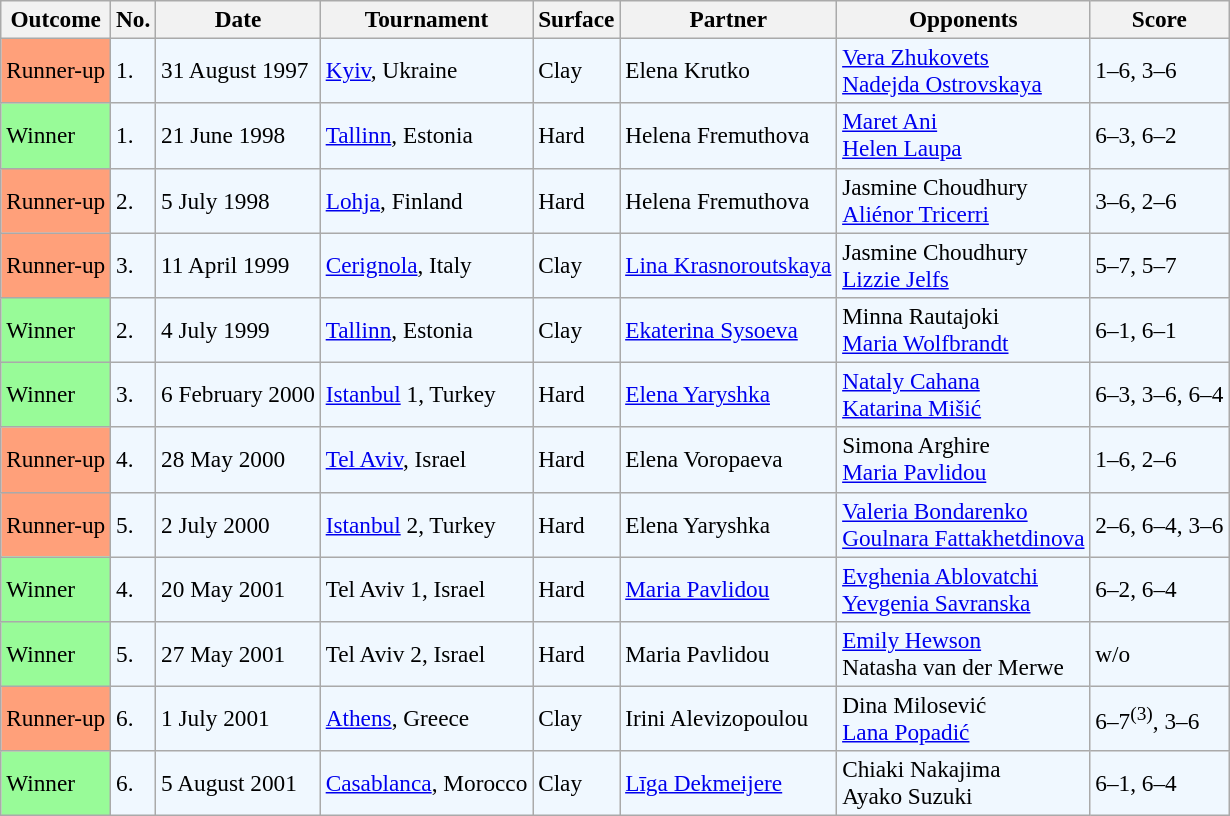<table class="sortable wikitable" style=font-size:97%>
<tr>
<th>Outcome</th>
<th>No.</th>
<th>Date</th>
<th>Tournament</th>
<th>Surface</th>
<th>Partner</th>
<th>Opponents</th>
<th class="unsortable">Score</th>
</tr>
<tr style="background:#f0f8ff;">
<td style="background:#ffa07a;">Runner-up</td>
<td>1.</td>
<td>31 August 1997</td>
<td><a href='#'>Kyiv</a>, Ukraine</td>
<td>Clay</td>
<td> Elena Krutko</td>
<td> <a href='#'>Vera Zhukovets</a> <br>  <a href='#'>Nadejda Ostrovskaya</a></td>
<td>1–6, 3–6</td>
</tr>
<tr style="background:#f0f8ff;">
<td bgcolor="98FB98">Winner</td>
<td>1.</td>
<td>21 June 1998</td>
<td><a href='#'>Tallinn</a>, Estonia</td>
<td>Hard</td>
<td> Helena Fremuthova</td>
<td> <a href='#'>Maret Ani</a> <br>  <a href='#'>Helen Laupa</a></td>
<td>6–3, 6–2</td>
</tr>
<tr style="background:#f0f8ff;">
<td style="background:#ffa07a;">Runner-up</td>
<td>2.</td>
<td>5 July 1998</td>
<td><a href='#'>Lohja</a>, Finland</td>
<td>Hard</td>
<td> Helena Fremuthova</td>
<td> Jasmine Choudhury <br>  <a href='#'>Aliénor Tricerri</a></td>
<td>3–6, 2–6</td>
</tr>
<tr style="background:#f0f8ff;">
<td bgcolor="FFA07A">Runner-up</td>
<td>3.</td>
<td>11 April 1999</td>
<td><a href='#'>Cerignola</a>, Italy</td>
<td>Clay</td>
<td> <a href='#'>Lina Krasnoroutskaya</a></td>
<td> Jasmine Choudhury <br>  <a href='#'>Lizzie Jelfs</a></td>
<td>5–7, 5–7</td>
</tr>
<tr style="background:#f0f8ff;">
<td bgcolor="98FB98">Winner</td>
<td>2.</td>
<td>4 July 1999</td>
<td><a href='#'>Tallinn</a>, Estonia</td>
<td>Clay</td>
<td> <a href='#'>Ekaterina Sysoeva</a></td>
<td> Minna Rautajoki <br>  <a href='#'>Maria Wolfbrandt</a></td>
<td>6–1, 6–1</td>
</tr>
<tr bgcolor="#f0f8ff">
<td style="background:#98fb98;">Winner</td>
<td>3.</td>
<td>6 February 2000</td>
<td><a href='#'>Istanbul</a> 1, Turkey</td>
<td>Hard</td>
<td> <a href='#'>Elena Yaryshka</a></td>
<td> <a href='#'>Nataly Cahana</a> <br>  <a href='#'>Katarina Mišić</a></td>
<td>6–3, 3–6, 6–4</td>
</tr>
<tr bgcolor="#f0f8ff">
<td bgcolor=FFA07A>Runner-up</td>
<td>4.</td>
<td>28 May 2000</td>
<td><a href='#'>Tel Aviv</a>, Israel</td>
<td>Hard</td>
<td> Elena Voropaeva</td>
<td> Simona Arghire <br>  <a href='#'>Maria Pavlidou</a></td>
<td>1–6, 2–6</td>
</tr>
<tr bgcolor="#f0f8ff">
<td bgcolor=FFA07A>Runner-up</td>
<td>5.</td>
<td>2 July 2000</td>
<td><a href='#'>Istanbul</a> 2, Turkey</td>
<td>Hard</td>
<td> Elena Yaryshka</td>
<td> <a href='#'>Valeria Bondarenko</a> <br>  <a href='#'>Goulnara Fattakhetdinova</a></td>
<td>2–6, 6–4, 3–6</td>
</tr>
<tr style="background:#f0f8ff;">
<td style="background:#98fb98;">Winner</td>
<td>4.</td>
<td>20 May 2001</td>
<td>Tel Aviv 1, Israel</td>
<td>Hard</td>
<td> <a href='#'>Maria Pavlidou</a></td>
<td> <a href='#'>Evghenia Ablovatchi</a> <br>  <a href='#'>Yevgenia Savranska</a></td>
<td>6–2, 6–4</td>
</tr>
<tr bgcolor="#f0f8ff">
<td style="background:#98fb98;">Winner</td>
<td>5.</td>
<td>27 May 2001</td>
<td>Tel Aviv 2, Israel</td>
<td>Hard</td>
<td> Maria Pavlidou</td>
<td> <a href='#'>Emily Hewson</a> <br>  Natasha van der Merwe</td>
<td>w/o</td>
</tr>
<tr bgcolor="#f0f8ff">
<td bgcolor=FFA07A>Runner-up</td>
<td>6.</td>
<td>1 July 2001</td>
<td><a href='#'>Athens</a>, Greece</td>
<td>Clay</td>
<td> Irini Alevizopoulou</td>
<td> Dina Milosević <br>  <a href='#'>Lana Popadić</a></td>
<td>6–7<sup>(3)</sup>, 3–6</td>
</tr>
<tr style="background:#f0f8ff;">
<td style="background:#98fb98;">Winner</td>
<td>6.</td>
<td>5 August 2001</td>
<td><a href='#'>Casablanca</a>, Morocco</td>
<td>Clay</td>
<td> <a href='#'>Līga Dekmeijere</a></td>
<td> Chiaki Nakajima <br>  Ayako Suzuki</td>
<td>6–1, 6–4</td>
</tr>
</table>
